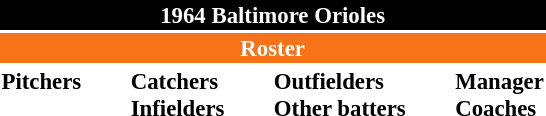<table class="toccolours" style="font-size: 95%;">
<tr>
<th colspan="10" style="background-color: black; color: white; text-align: center;">1964 Baltimore Orioles</th>
</tr>
<tr>
<td colspan="10" style="background-color: #F87217; color: white; text-align: center;"><strong>Roster</strong></td>
</tr>
<tr>
<td valign="top"><strong>Pitchers</strong><br>














</td>
<td width="25px"></td>
<td valign="top"><strong>Catchers</strong><br>


<strong>Infielders</strong>





</td>
<td width="25px"></td>
<td valign="top"><strong>Outfielders</strong><br>










<strong>Other batters</strong>
</td>
<td width="25px"></td>
<td valign="top"><strong>Manager</strong><br>
<strong>Coaches</strong>



</td>
</tr>
<tr>
</tr>
</table>
